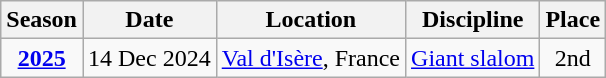<table class=wikitable style="text-align:center">
<tr>
<th>Season</th>
<th>Date</th>
<th>Location</th>
<th>Discipline</th>
<th>Place</th>
</tr>
<tr>
<td rowspan="1"><strong><a href='#'>2025</a></strong></td>
<td align=right>14 Dec 2024</td>
<td align=left> <a href='#'>Val d'Isère</a>, France</td>
<td><a href='#'>Giant slalom</a></td>
<td>2nd</td>
</tr>
</table>
